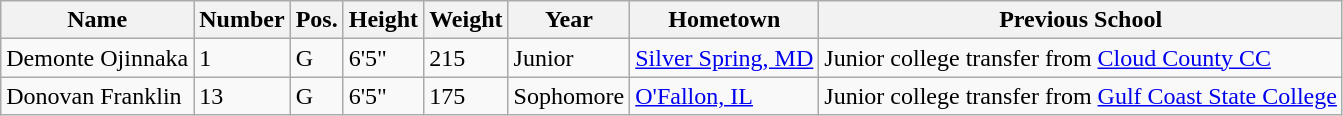<table class="wikitable sortable" border="1">
<tr>
<th>Name</th>
<th>Number</th>
<th>Pos.</th>
<th>Height</th>
<th>Weight</th>
<th>Year</th>
<th>Hometown</th>
<th class="unsortable">Previous School</th>
</tr>
<tr>
<td>Demonte Ojinnaka</td>
<td>1</td>
<td>G</td>
<td>6'5"</td>
<td>215</td>
<td>Junior</td>
<td><a href='#'>Silver Spring, MD</a></td>
<td>Junior college transfer from <a href='#'>Cloud County CC</a></td>
</tr>
<tr>
<td>Donovan Franklin</td>
<td>13</td>
<td>G</td>
<td>6'5"</td>
<td>175</td>
<td>Sophomore</td>
<td><a href='#'>O'Fallon, IL</a></td>
<td>Junior college transfer from <a href='#'>Gulf Coast State College</a></td>
</tr>
</table>
